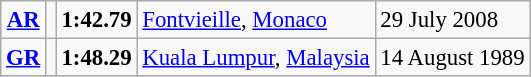<table class="wikitable" style="font-size:95%; position:relative;">
<tr>
<td align=center><strong><a href='#'>AR</a></strong></td>
<td></td>
<td><strong>1:42.79</strong></td>
<td><a href='#'>Fontvieille</a>, <a href='#'>Monaco</a></td>
<td>29 July 2008</td>
</tr>
<tr>
<td align=center><strong><a href='#'>GR</a></strong></td>
<td></td>
<td><strong>		1:48.29</strong></td>
<td><a href='#'>Kuala Lumpur</a>, <a href='#'>Malaysia</a></td>
<td>14 August 1989</td>
</tr>
</table>
